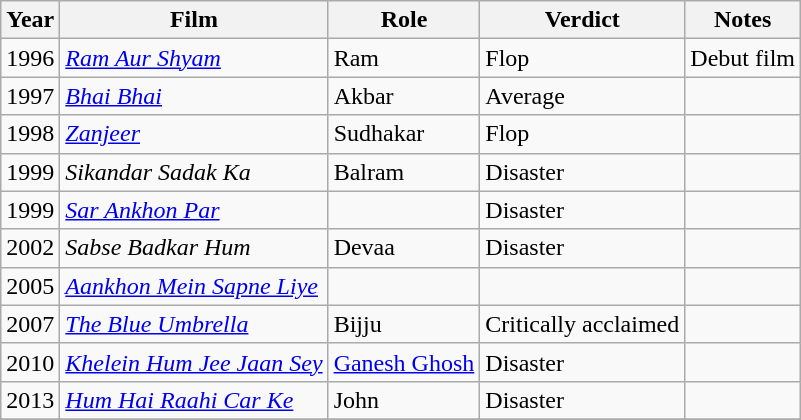<table class="wikitable sortable">
<tr>
<th>Year</th>
<th>Film</th>
<th>Role</th>
<th>Verdict</th>
<th>Notes</th>
</tr>
<tr>
<td>1996</td>
<td><em><a href='#'>Ram Aur Shyam</a></em></td>
<td>Ram</td>
<td>Flop</td>
<td>Debut film</td>
</tr>
<tr>
<td>1997</td>
<td><em><a href='#'>Bhai Bhai</a></em></td>
<td>Akbar</td>
<td>Average</td>
<td></td>
</tr>
<tr>
<td>1998</td>
<td><em><a href='#'>Zanjeer</a></em></td>
<td>Sudhakar</td>
<td>Flop</td>
<td></td>
</tr>
<tr>
<td>1999</td>
<td><em>Sikandar Sadak Ka</em></td>
<td>Balram</td>
<td>Disaster</td>
<td></td>
</tr>
<tr>
<td>1999</td>
<td><em><a href='#'>Sar Ankhon Par</a></em></td>
<td></td>
<td>Disaster</td>
<td></td>
</tr>
<tr>
<td>2002</td>
<td><em>Sabse Badkar Hum</em></td>
<td>Devaa</td>
<td>Disaster</td>
<td></td>
</tr>
<tr>
<td>2005</td>
<td><em><a href='#'>Aankhon Mein Sapne Liye</a></em></td>
<td></td>
<td></td>
<td></td>
</tr>
<tr>
<td>2007</td>
<td><em><a href='#'>The Blue Umbrella</a></em></td>
<td>Bijju</td>
<td>Critically acclaimed</td>
<td></td>
</tr>
<tr>
<td>2010</td>
<td><em><a href='#'>Khelein Hum Jee Jaan Sey</a></em></td>
<td><a href='#'>Ganesh Ghosh</a></td>
<td>Disaster</td>
<td></td>
</tr>
<tr>
<td>2013</td>
<td><em><a href='#'>Hum Hai Raahi Car Ke</a></em></td>
<td>John</td>
<td>Disaster</td>
<td></td>
</tr>
<tr>
</tr>
</table>
